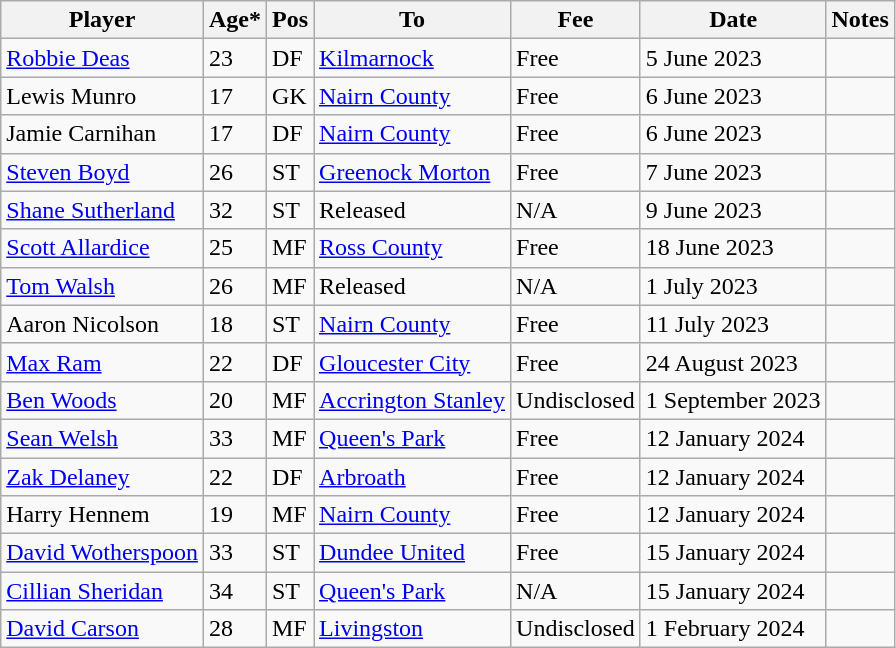<table class="wikitable">
<tr>
<th>Player</th>
<th>Age*</th>
<th>Pos</th>
<th>To</th>
<th>Fee</th>
<th>Date</th>
<th>Notes</th>
</tr>
<tr>
<td> <a href='#'>Robbie Deas</a></td>
<td>23</td>
<td>DF</td>
<td> <a href='#'>Kilmarnock</a></td>
<td>Free</td>
<td>5 June 2023</td>
<td></td>
</tr>
<tr>
<td> Lewis Munro</td>
<td>17</td>
<td>GK</td>
<td> <a href='#'>Nairn County</a></td>
<td>Free</td>
<td>6 June 2023</td>
<td></td>
</tr>
<tr>
<td> Jamie Carnihan</td>
<td>17</td>
<td>DF</td>
<td> <a href='#'>Nairn County</a></td>
<td>Free</td>
<td>6 June 2023</td>
<td></td>
</tr>
<tr>
<td> <a href='#'>Steven Boyd</a></td>
<td>26</td>
<td>ST</td>
<td> <a href='#'>Greenock Morton</a></td>
<td>Free</td>
<td>7 June 2023</td>
<td></td>
</tr>
<tr>
<td> <a href='#'>Shane Sutherland</a></td>
<td>32</td>
<td>ST</td>
<td>Released</td>
<td>N/A</td>
<td>9 June 2023</td>
<td></td>
</tr>
<tr>
<td> <a href='#'>Scott Allardice</a></td>
<td>25</td>
<td>MF</td>
<td> <a href='#'>Ross County</a></td>
<td>Free</td>
<td>18 June 2023</td>
<td></td>
</tr>
<tr>
<td> <a href='#'>Tom Walsh</a></td>
<td>26</td>
<td>MF</td>
<td>Released</td>
<td>N/A</td>
<td>1 July 2023</td>
<td></td>
</tr>
<tr>
<td> Aaron Nicolson</td>
<td>18</td>
<td>ST</td>
<td> <a href='#'>Nairn County</a></td>
<td>Free</td>
<td>11 July 2023</td>
<td></td>
</tr>
<tr>
<td> <a href='#'>Max Ram</a></td>
<td>22</td>
<td>DF</td>
<td> <a href='#'>Gloucester City</a></td>
<td>Free</td>
<td>24 August 2023</td>
<td></td>
</tr>
<tr>
<td> <a href='#'>Ben Woods</a></td>
<td>20</td>
<td>MF</td>
<td> <a href='#'>Accrington Stanley</a></td>
<td>Undisclosed</td>
<td>1 September 2023</td>
<td></td>
</tr>
<tr>
<td> <a href='#'>Sean Welsh</a></td>
<td>33</td>
<td>MF</td>
<td> <a href='#'>Queen's Park</a></td>
<td>Free</td>
<td>12 January 2024</td>
<td></td>
</tr>
<tr>
<td> <a href='#'>Zak Delaney</a></td>
<td>22</td>
<td>DF</td>
<td> <a href='#'>Arbroath</a></td>
<td>Free</td>
<td>12 January 2024</td>
<td></td>
</tr>
<tr>
<td> Harry Hennem</td>
<td>19</td>
<td>MF</td>
<td> <a href='#'>Nairn County</a></td>
<td>Free</td>
<td>12 January 2024</td>
<td></td>
</tr>
<tr>
<td> <a href='#'>David Wotherspoon</a></td>
<td>33</td>
<td>ST</td>
<td> <a href='#'>Dundee United</a></td>
<td>Free</td>
<td>15 January 2024</td>
<td></td>
</tr>
<tr>
<td> <a href='#'>Cillian Sheridan</a></td>
<td>34</td>
<td>ST</td>
<td> <a href='#'>Queen's Park</a></td>
<td>N/A</td>
<td>15 January 2024</td>
<td></td>
</tr>
<tr>
<td> <a href='#'>David Carson</a></td>
<td>28</td>
<td>MF</td>
<td> <a href='#'>Livingston</a></td>
<td>Undisclosed</td>
<td>1 February 2024</td>
<td></td>
</tr>
</table>
